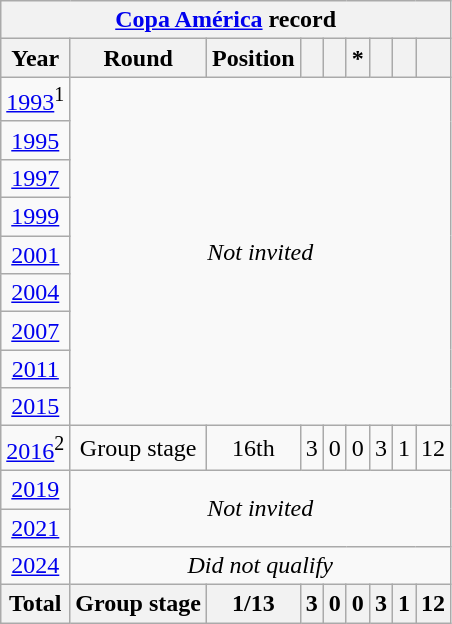<table class="wikitable" style="text-align: center;">
<tr>
<th colspan=9><a href='#'>Copa América</a> record</th>
</tr>
<tr>
<th>Year</th>
<th>Round</th>
<th>Position</th>
<th></th>
<th></th>
<th>*</th>
<th></th>
<th></th>
<th></th>
</tr>
<tr>
<td> <a href='#'>1993</a><sup>1</sup></td>
<td rowspan=9 colspan=9><em>Not invited</em></td>
</tr>
<tr>
<td> <a href='#'>1995</a></td>
</tr>
<tr>
<td> <a href='#'>1997</a></td>
</tr>
<tr>
<td> <a href='#'>1999</a></td>
</tr>
<tr>
<td> <a href='#'>2001</a></td>
</tr>
<tr>
<td> <a href='#'>2004</a></td>
</tr>
<tr>
<td> <a href='#'>2007</a></td>
</tr>
<tr>
<td> <a href='#'>2011</a></td>
</tr>
<tr>
<td> <a href='#'>2015</a></td>
</tr>
<tr>
<td> <a href='#'>2016</a><sup>2</sup></td>
<td>Group stage</td>
<td>16th</td>
<td>3</td>
<td>0</td>
<td>0</td>
<td>3</td>
<td>1</td>
<td>12</td>
</tr>
<tr>
<td> <a href='#'>2019</a></td>
<td rowspan=2 colspan=9><em>Not invited</em></td>
</tr>
<tr>
<td> <a href='#'>2021</a></td>
</tr>
<tr>
<td> <a href='#'>2024</a></td>
<td colspan=9><em>Did not qualify</em></td>
</tr>
<tr>
<th><strong>Total</strong></th>
<th><strong>Group stage</strong></th>
<th>1/13</th>
<th>3</th>
<th>0</th>
<th>0</th>
<th>3</th>
<th>1</th>
<th>12</th>
</tr>
</table>
